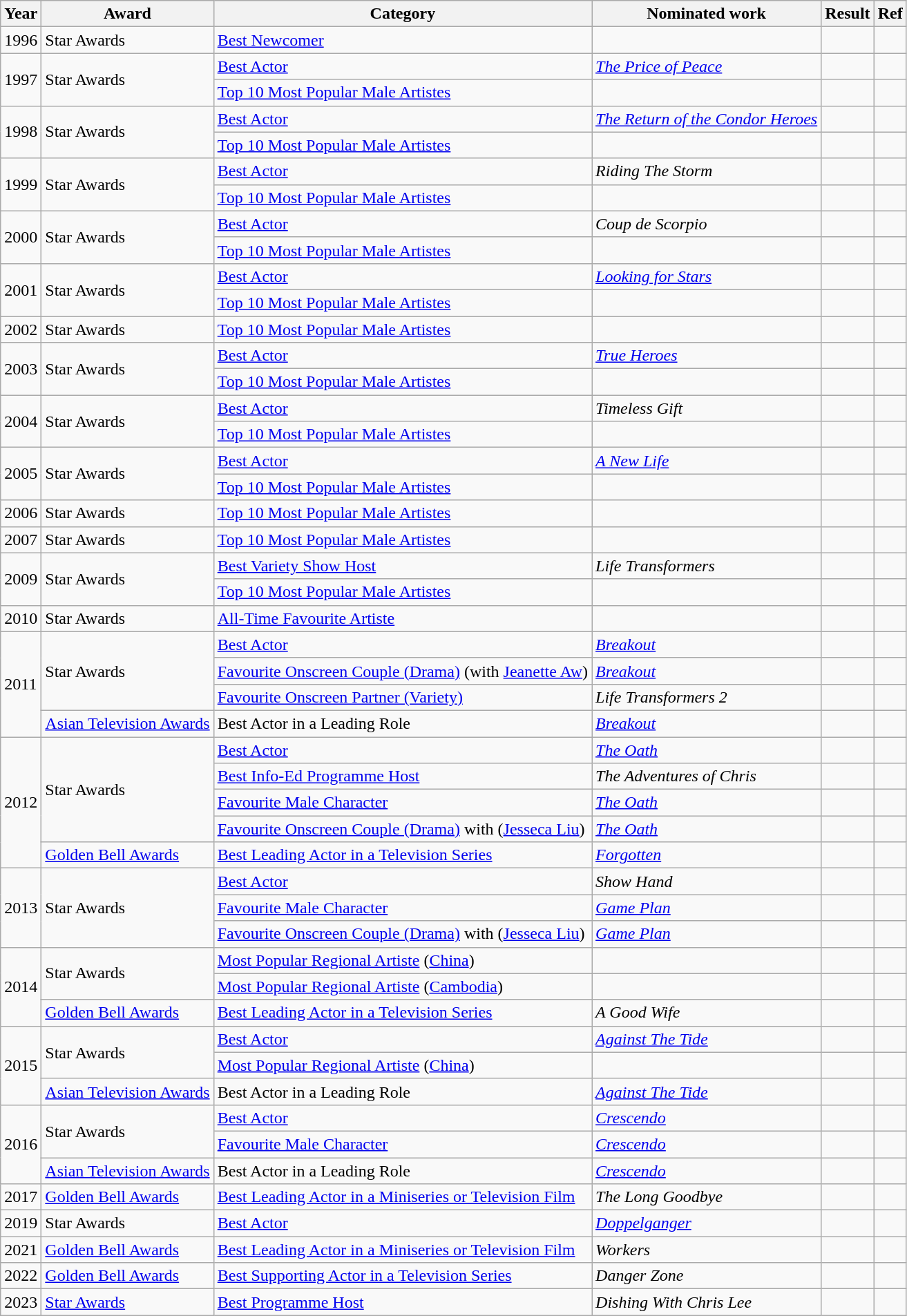<table class="wikitable sortable">
<tr>
<th>Year</th>
<th>Award</th>
<th>Category</th>
<th>Nominated work</th>
<th>Result</th>
<th class="unsortable">Ref</th>
</tr>
<tr>
<td>1996</td>
<td>Star Awards</td>
<td><a href='#'>Best Newcomer</a></td>
<td></td>
<td></td>
<td></td>
</tr>
<tr>
<td rowspan="2">1997</td>
<td rowspan="2">Star Awards</td>
<td><a href='#'>Best Actor</a></td>
<td><em><a href='#'>The Price of Peace</a></em> </td>
<td></td>
<td></td>
</tr>
<tr>
<td><a href='#'>Top 10 Most Popular Male Artistes</a></td>
<td></td>
<td></td>
<td></td>
</tr>
<tr>
<td rowspan="2">1998</td>
<td rowspan="2">Star Awards</td>
<td><a href='#'>Best Actor</a></td>
<td><em><a href='#'>The Return of the Condor Heroes</a></em> </td>
<td></td>
<td></td>
</tr>
<tr>
<td><a href='#'>Top 10 Most Popular Male Artistes</a></td>
<td></td>
<td></td>
<td></td>
</tr>
<tr>
<td rowspan="2">1999</td>
<td rowspan="2">Star Awards</td>
<td><a href='#'>Best Actor</a></td>
<td><em>Riding The Storm</em> </td>
<td></td>
<td></td>
</tr>
<tr>
<td><a href='#'>Top 10 Most Popular Male Artistes</a></td>
<td></td>
<td></td>
<td></td>
</tr>
<tr>
<td rowspan="2">2000</td>
<td rowspan="2">Star Awards</td>
<td><a href='#'>Best Actor</a></td>
<td><em>Coup de Scorpio</em> </td>
<td></td>
<td></td>
</tr>
<tr>
<td><a href='#'>Top 10 Most Popular Male Artistes</a></td>
<td></td>
<td></td>
<td></td>
</tr>
<tr>
<td rowspan="2">2001</td>
<td rowspan="2">Star Awards</td>
<td><a href='#'>Best Actor</a></td>
<td><em><a href='#'>Looking for Stars</a></em> </td>
<td></td>
<td></td>
</tr>
<tr>
<td><a href='#'>Top 10 Most Popular Male Artistes</a></td>
<td></td>
<td></td>
<td></td>
</tr>
<tr>
<td>2002</td>
<td>Star Awards</td>
<td><a href='#'>Top 10 Most Popular Male Artistes</a></td>
<td></td>
<td></td>
<td></td>
</tr>
<tr>
<td rowspan="2">2003</td>
<td rowspan="2">Star Awards</td>
<td><a href='#'>Best Actor</a></td>
<td><em><a href='#'>True Heroes</a></em> </td>
<td></td>
<td></td>
</tr>
<tr>
<td><a href='#'>Top 10 Most Popular Male Artistes</a></td>
<td></td>
<td></td>
<td></td>
</tr>
<tr>
<td rowspan="2">2004</td>
<td rowspan="2">Star Awards</td>
<td><a href='#'>Best Actor</a></td>
<td><em>Timeless Gift</em> </td>
<td></td>
<td></td>
</tr>
<tr>
<td><a href='#'>Top 10 Most Popular Male Artistes</a></td>
<td></td>
<td></td>
<td></td>
</tr>
<tr>
<td rowspan="2">2005</td>
<td rowspan="2">Star Awards</td>
<td><a href='#'>Best Actor</a></td>
<td><em><a href='#'>A New Life</a></em> </td>
<td></td>
<td></td>
</tr>
<tr>
<td><a href='#'>Top 10 Most Popular Male Artistes</a></td>
<td></td>
<td></td>
<td></td>
</tr>
<tr>
<td>2006</td>
<td>Star Awards</td>
<td><a href='#'>Top 10 Most Popular Male Artistes</a></td>
<td></td>
<td></td>
<td></td>
</tr>
<tr>
<td>2007</td>
<td>Star Awards</td>
<td><a href='#'>Top 10 Most Popular Male Artistes</a></td>
<td></td>
<td></td>
<td></td>
</tr>
<tr>
<td rowspan="2">2009</td>
<td rowspan="2">Star Awards</td>
<td><a href='#'>Best Variety Show Host</a></td>
<td><em>Life Transformers</em></td>
<td></td>
<td></td>
</tr>
<tr>
<td><a href='#'>Top 10 Most Popular Male Artistes</a></td>
<td></td>
<td></td>
<td></td>
</tr>
<tr>
<td>2010</td>
<td>Star Awards</td>
<td><a href='#'>All-Time Favourite Artiste</a></td>
<td></td>
<td></td>
<td></td>
</tr>
<tr>
<td rowspan="4">2011</td>
<td rowspan="3">Star Awards</td>
<td><a href='#'>Best Actor</a></td>
<td><em><a href='#'>Breakout</a></em> </td>
<td></td>
<td></td>
</tr>
<tr>
<td><a href='#'>Favourite Onscreen Couple (Drama)</a> (with <a href='#'>Jeanette Aw</a>)</td>
<td><em><a href='#'>Breakout</a></em> </td>
<td></td>
<td></td>
</tr>
<tr>
<td><a href='#'>Favourite Onscreen Partner (Variety)</a></td>
<td><em>Life Transformers 2</em></td>
<td></td>
<td></td>
</tr>
<tr>
<td><a href='#'>Asian Television Awards</a></td>
<td>Best Actor in a Leading Role</td>
<td><em><a href='#'>Breakout</a></em> </td>
<td></td>
<td></td>
</tr>
<tr>
<td rowspan="5">2012</td>
<td rowspan="4">Star Awards</td>
<td><a href='#'>Best Actor</a></td>
<td><em><a href='#'>The Oath</a></em> </td>
<td></td>
<td></td>
</tr>
<tr>
<td><a href='#'>Best Info-Ed Programme Host</a></td>
<td><em>The Adventures of Chris</em></td>
<td></td>
<td></td>
</tr>
<tr>
<td><a href='#'>Favourite Male Character</a></td>
<td><em><a href='#'>The Oath</a></em> </td>
<td></td>
<td></td>
</tr>
<tr>
<td><a href='#'>Favourite Onscreen Couple (Drama)</a> with (<a href='#'>Jesseca Liu</a>)</td>
<td><em><a href='#'>The Oath</a></em> </td>
<td></td>
<td></td>
</tr>
<tr>
<td><a href='#'>Golden Bell Awards</a></td>
<td><a href='#'>Best Leading Actor in a Television Series</a></td>
<td><em><a href='#'>Forgotten</a></em> </td>
<td></td>
<td></td>
</tr>
<tr>
<td rowspan="3">2013</td>
<td rowspan="3">Star Awards</td>
<td><a href='#'>Best Actor</a></td>
<td><em>Show Hand</em> </td>
<td></td>
<td></td>
</tr>
<tr>
<td><a href='#'>Favourite Male Character</a></td>
<td><em><a href='#'>Game Plan</a></em> </td>
<td></td>
<td></td>
</tr>
<tr>
<td><a href='#'>Favourite Onscreen Couple (Drama)</a> with (<a href='#'>Jesseca Liu</a>)</td>
<td><em><a href='#'>Game Plan</a></em> </td>
<td></td>
<td></td>
</tr>
<tr>
<td rowspan="3">2014</td>
<td rowspan="2">Star Awards</td>
<td><a href='#'>Most Popular Regional Artiste</a> (<a href='#'>China</a>)</td>
<td></td>
<td></td>
<td></td>
</tr>
<tr>
<td><a href='#'>Most Popular Regional Artiste</a> (<a href='#'>Cambodia</a>)</td>
<td></td>
<td></td>
<td></td>
</tr>
<tr>
<td><a href='#'>Golden Bell Awards</a></td>
<td><a href='#'>Best Leading Actor in a Television Series</a></td>
<td><em>A Good Wife</em></td>
<td></td>
<td></td>
</tr>
<tr>
<td rowspan="3">2015</td>
<td rowspan="2">Star Awards</td>
<td><a href='#'>Best Actor</a></td>
<td><em><a href='#'>Against The Tide</a></em> </td>
<td></td>
<td></td>
</tr>
<tr>
<td><a href='#'>Most Popular Regional Artiste</a> (<a href='#'>China</a>)</td>
<td></td>
<td></td>
<td></td>
</tr>
<tr>
<td><a href='#'>Asian Television Awards</a></td>
<td>Best Actor in a Leading Role</td>
<td><em><a href='#'>Against The Tide</a></em> </td>
<td></td>
<td></td>
</tr>
<tr>
<td rowspan="3">2016</td>
<td rowspan="2">Star Awards</td>
<td><a href='#'>Best Actor</a></td>
<td><em><a href='#'>Crescendo</a></em> </td>
<td></td>
<td></td>
</tr>
<tr>
<td><a href='#'>Favourite Male Character</a></td>
<td><em><a href='#'>Crescendo</a></em> </td>
<td></td>
<td></td>
</tr>
<tr>
<td><a href='#'>Asian Television Awards</a></td>
<td>Best Actor in a Leading Role</td>
<td><em><a href='#'>Crescendo</a></em> </td>
<td></td>
<td></td>
</tr>
<tr>
<td>2017</td>
<td><a href='#'>Golden Bell Awards</a></td>
<td><a href='#'>Best Leading Actor in a Miniseries or Television Film</a></td>
<td><em>The Long Goodbye</em></td>
<td></td>
<td></td>
</tr>
<tr>
<td>2019</td>
<td>Star Awards</td>
<td><a href='#'>Best Actor</a></td>
<td><em><a href='#'>Doppelganger</a></em> </td>
<td></td>
<td></td>
</tr>
<tr>
<td>2021</td>
<td><a href='#'>Golden Bell Awards</a></td>
<td><a href='#'>Best Leading Actor in a Miniseries or Television Film</a></td>
<td><em>Workers</em></td>
<td></td>
<td></td>
</tr>
<tr>
<td>2022</td>
<td><a href='#'>Golden Bell Awards</a></td>
<td><a href='#'>Best Supporting Actor in a Television Series</a></td>
<td><em>Danger Zone</em></td>
<td></td>
<td></td>
</tr>
<tr>
<td>2023</td>
<td><a href='#'>Star Awards</a></td>
<td><a href='#'>Best Programme Host</a></td>
<td><em>Dishing With Chris Lee</em></td>
<td></td>
<td></td>
</tr>
</table>
